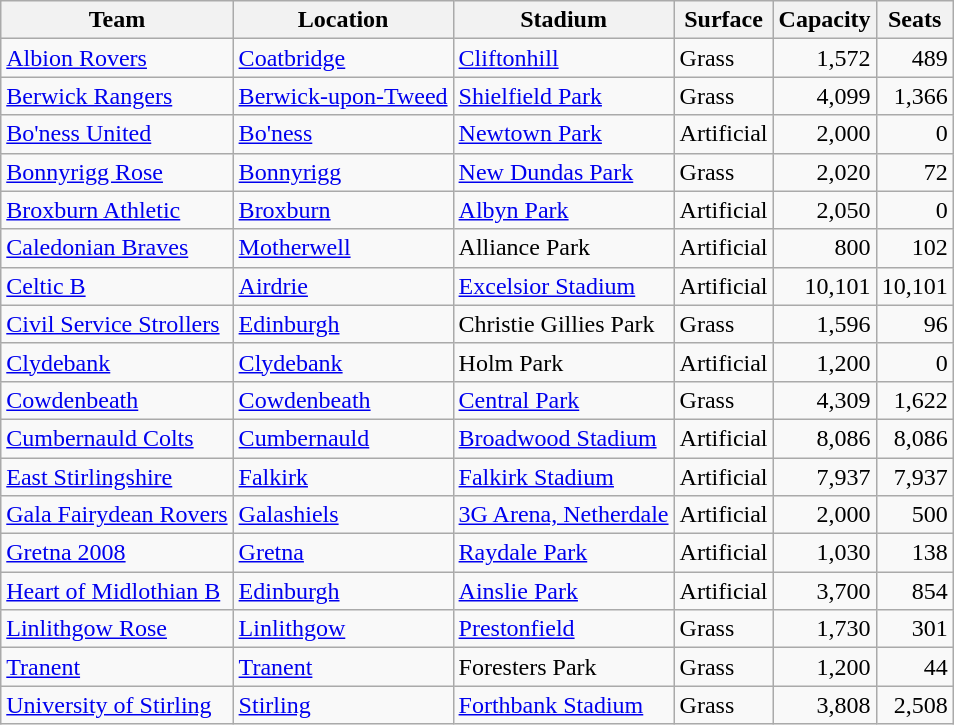<table class="wikitable sortable">
<tr>
<th>Team</th>
<th>Location</th>
<th>Stadium</th>
<th>Surface</th>
<th data-sort-type="number">Capacity</th>
<th data-sort-type="number">Seats</th>
</tr>
<tr>
<td><a href='#'>Albion Rovers</a></td>
<td><a href='#'>Coatbridge</a></td>
<td><a href='#'>Cliftonhill</a></td>
<td>Grass</td>
<td align=right>1,572</td>
<td align=right>489</td>
</tr>
<tr>
<td><a href='#'>Berwick Rangers</a></td>
<td><a href='#'>Berwick-upon-Tweed</a></td>
<td><a href='#'>Shielfield Park</a></td>
<td>Grass</td>
<td align=right>4,099</td>
<td align=right>1,366</td>
</tr>
<tr>
<td><a href='#'>Bo'ness United</a></td>
<td><a href='#'>Bo'ness</a></td>
<td><a href='#'>Newtown Park</a></td>
<td>Artificial</td>
<td align=right>2,000</td>
<td align=right>0</td>
</tr>
<tr>
<td><a href='#'>Bonnyrigg Rose</a></td>
<td><a href='#'>Bonnyrigg</a></td>
<td><a href='#'>New Dundas Park</a></td>
<td>Grass</td>
<td align=right>2,020</td>
<td align=right>72</td>
</tr>
<tr>
<td><a href='#'>Broxburn Athletic</a></td>
<td><a href='#'>Broxburn</a></td>
<td><a href='#'>Albyn Park</a></td>
<td>Artificial</td>
<td align=right>2,050</td>
<td align=right>0</td>
</tr>
<tr>
<td><a href='#'>Caledonian Braves</a></td>
<td><a href='#'>Motherwell</a></td>
<td>Alliance Park</td>
<td>Artificial</td>
<td align=right>800</td>
<td align=right>102</td>
</tr>
<tr>
<td><a href='#'>Celtic B</a></td>
<td><a href='#'>Airdrie</a></td>
<td><a href='#'>Excelsior Stadium</a></td>
<td>Artificial</td>
<td align=right>10,101</td>
<td align=right>10,101</td>
</tr>
<tr>
<td><a href='#'>Civil Service Strollers</a></td>
<td><a href='#'>Edinburgh</a></td>
<td>Christie Gillies Park</td>
<td>Grass</td>
<td align=right>1,596</td>
<td align=right>96</td>
</tr>
<tr>
<td><a href='#'>Clydebank</a></td>
<td><a href='#'>Clydebank</a></td>
<td>Holm Park</td>
<td>Artificial</td>
<td align=right>1,200</td>
<td align=right>0</td>
</tr>
<tr>
<td><a href='#'>Cowdenbeath</a></td>
<td><a href='#'>Cowdenbeath</a></td>
<td><a href='#'>Central Park</a></td>
<td>Grass</td>
<td align=right>4,309</td>
<td align=right>1,622</td>
</tr>
<tr>
<td><a href='#'>Cumbernauld Colts</a></td>
<td><a href='#'>Cumbernauld</a></td>
<td><a href='#'>Broadwood Stadium</a></td>
<td>Artificial</td>
<td align=right>8,086</td>
<td align=right>8,086</td>
</tr>
<tr>
<td><a href='#'>East Stirlingshire</a></td>
<td><a href='#'>Falkirk</a></td>
<td><a href='#'>Falkirk Stadium</a></td>
<td>Artificial</td>
<td align=right>7,937</td>
<td align=right>7,937</td>
</tr>
<tr>
<td><a href='#'>Gala Fairydean Rovers</a></td>
<td><a href='#'>Galashiels</a></td>
<td><a href='#'>3G Arena, Netherdale</a></td>
<td>Artificial</td>
<td align=right>2,000</td>
<td align=right>500</td>
</tr>
<tr>
<td><a href='#'>Gretna 2008</a></td>
<td><a href='#'>Gretna</a></td>
<td><a href='#'>Raydale Park</a></td>
<td>Artificial</td>
<td align=right>1,030</td>
<td align=right>138</td>
</tr>
<tr>
<td><a href='#'>Heart of Midlothian B</a></td>
<td><a href='#'>Edinburgh</a></td>
<td><a href='#'>Ainslie Park</a></td>
<td>Artificial</td>
<td align=right>3,700</td>
<td align=right>854</td>
</tr>
<tr>
<td><a href='#'>Linlithgow Rose</a></td>
<td><a href='#'>Linlithgow</a></td>
<td><a href='#'>Prestonfield</a></td>
<td>Grass</td>
<td align=right>1,730</td>
<td align=right>301</td>
</tr>
<tr>
<td><a href='#'>Tranent</a></td>
<td><a href='#'>Tranent</a></td>
<td>Foresters Park</td>
<td>Grass</td>
<td align=right>1,200</td>
<td align=right>44</td>
</tr>
<tr>
<td><a href='#'>University of Stirling</a></td>
<td><a href='#'>Stirling</a></td>
<td><a href='#'>Forthbank Stadium</a></td>
<td>Grass</td>
<td align=right>3,808</td>
<td align=right>2,508</td>
</tr>
</table>
